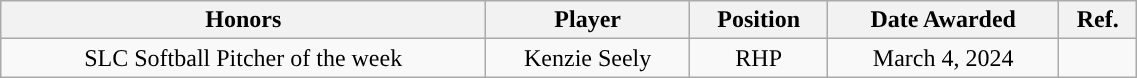<table class="wikitable" style="width: 60%;text-align: center;">
<tr>
<th>Honors</th>
<th>Player</th>
<th>Position</th>
<th>Date Awarded</th>
<th>Ref.</th>
</tr>
<tr align="center">
<td rowspan="1">SLC Softball Pitcher of the week</td>
<td>Kenzie Seely</td>
<td>RHP</td>
<td>March 4, 2024</td>
<td></td>
</tr>
</table>
